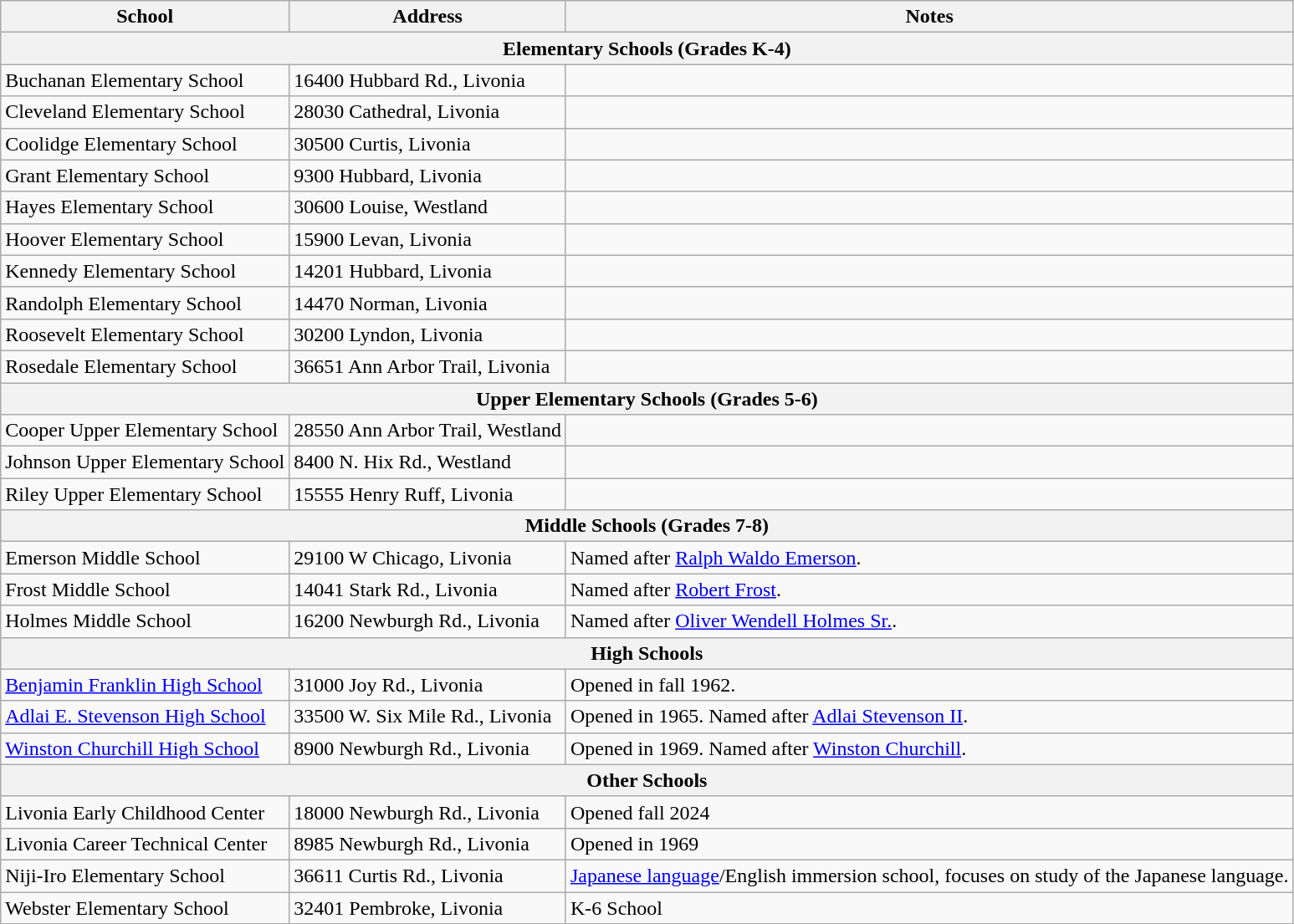<table class="wikitable">
<tr>
<th>School</th>
<th>Address</th>
<th>Notes</th>
</tr>
<tr>
<th colspan="3">Elementary Schools (Grades K-4)</th>
</tr>
<tr>
<td>Buchanan Elementary School</td>
<td>16400 Hubbard Rd., Livonia</td>
<td></td>
</tr>
<tr>
<td>Cleveland Elementary School</td>
<td>28030 Cathedral, Livonia</td>
<td></td>
</tr>
<tr>
<td>Coolidge Elementary School</td>
<td>30500 Curtis, Livonia</td>
<td></td>
</tr>
<tr>
<td>Grant Elementary School</td>
<td>9300 Hubbard, Livonia</td>
<td></td>
</tr>
<tr>
<td>Hayes Elementary School</td>
<td>30600 Louise, Westland</td>
<td></td>
</tr>
<tr>
<td>Hoover Elementary School</td>
<td>15900 Levan, Livonia</td>
<td></td>
</tr>
<tr>
<td>Kennedy Elementary School</td>
<td>14201 Hubbard, Livonia</td>
<td></td>
</tr>
<tr>
<td>Randolph Elementary School</td>
<td>14470 Norman, Livonia</td>
<td></td>
</tr>
<tr>
<td>Roosevelt Elementary School</td>
<td>30200 Lyndon, Livonia</td>
<td></td>
</tr>
<tr>
<td>Rosedale Elementary School</td>
<td>36651 Ann Arbor Trail, Livonia</td>
<td></td>
</tr>
<tr>
<th colspan="3">Upper Elementary Schools (Grades 5-6)</th>
</tr>
<tr>
<td>Cooper Upper Elementary School</td>
<td>28550 Ann Arbor Trail, Westland</td>
<td></td>
</tr>
<tr>
<td>Johnson Upper Elementary School</td>
<td>8400 N. Hix Rd., Westland</td>
<td></td>
</tr>
<tr>
<td>Riley Upper Elementary School</td>
<td>15555 Henry Ruff, Livonia</td>
<td></td>
</tr>
<tr>
<th colspan="3">Middle Schools (Grades 7-8)</th>
</tr>
<tr>
<td>Emerson Middle School</td>
<td>29100 W Chicago, Livonia</td>
<td>Named after <a href='#'>Ralph Waldo Emerson</a>.</td>
</tr>
<tr>
<td>Frost Middle School</td>
<td>14041 Stark Rd., Livonia</td>
<td>Named after <a href='#'>Robert Frost</a>.</td>
</tr>
<tr>
<td>Holmes Middle School</td>
<td>16200 Newburgh Rd., Livonia</td>
<td>Named after <a href='#'>Oliver Wendell Holmes Sr.</a>.</td>
</tr>
<tr>
<th colspan="3">High Schools</th>
</tr>
<tr>
<td><a href='#'>Benjamin Franklin High School</a></td>
<td>31000 Joy Rd., Livonia</td>
<td>Opened in fall 1962.</td>
</tr>
<tr>
<td><a href='#'>Adlai E. Stevenson High School</a></td>
<td>33500 W. Six Mile Rd., Livonia</td>
<td>Opened in 1965. Named after <a href='#'>Adlai Stevenson II</a>.</td>
</tr>
<tr>
<td><a href='#'>Winston Churchill High School</a></td>
<td>8900 Newburgh Rd., Livonia</td>
<td>Opened in 1969. Named after <a href='#'>Winston Churchill</a>.</td>
</tr>
<tr>
<th colspan="3">Other Schools</th>
</tr>
<tr>
<td>Livonia Early Childhood Center</td>
<td>18000 Newburgh Rd., Livonia</td>
<td>Opened fall 2024</td>
</tr>
<tr>
<td>Livonia Career Technical Center</td>
<td>8985 Newburgh Rd., Livonia</td>
<td>Opened in 1969</td>
</tr>
<tr>
<td>Niji-Iro Elementary School</td>
<td>36611 Curtis Rd., Livonia</td>
<td><a href='#'>Japanese language</a>/English immersion school, focuses on study of the Japanese language.</td>
</tr>
<tr>
<td>Webster Elementary School</td>
<td>32401 Pembroke, Livonia</td>
<td>K-6 School</td>
</tr>
<tr>
</tr>
</table>
